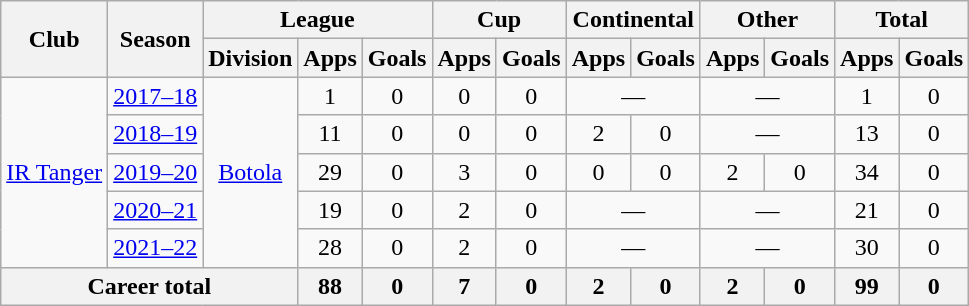<table class="wikitable" style="text-align:center">
<tr>
<th rowspan="2">Club</th>
<th rowspan="2">Season</th>
<th colspan="3">League</th>
<th colspan="2">Cup</th>
<th colspan="2">Continental</th>
<th colspan="2">Other</th>
<th colspan="2">Total</th>
</tr>
<tr>
<th>Division</th>
<th>Apps</th>
<th>Goals</th>
<th>Apps</th>
<th>Goals</th>
<th>Apps</th>
<th>Goals</th>
<th>Apps</th>
<th>Goals</th>
<th>Apps</th>
<th>Goals</th>
</tr>
<tr>
<td rowspan="5"><a href='#'>IR Tanger</a></td>
<td><a href='#'>2017–18</a></td>
<td rowspan="5"><a href='#'>Botola</a></td>
<td>1</td>
<td>0</td>
<td>0</td>
<td>0</td>
<td colspan="2">—</td>
<td colspan="2">—</td>
<td>1</td>
<td>0</td>
</tr>
<tr>
<td><a href='#'>2018–19</a></td>
<td>11</td>
<td>0</td>
<td>0</td>
<td>0</td>
<td>2</td>
<td>0</td>
<td colspan="2">—</td>
<td>13</td>
<td>0</td>
</tr>
<tr>
<td><a href='#'>2019–20</a></td>
<td>29</td>
<td>0</td>
<td>3</td>
<td>0</td>
<td>0</td>
<td>0</td>
<td>2</td>
<td>0</td>
<td>34</td>
<td>0</td>
</tr>
<tr>
<td><a href='#'>2020–21</a></td>
<td>19</td>
<td>0</td>
<td>2</td>
<td>0</td>
<td colspan="2">—</td>
<td colspan="2">—</td>
<td>21</td>
<td>0</td>
</tr>
<tr>
<td><a href='#'>2021–22</a></td>
<td>28</td>
<td>0</td>
<td>2</td>
<td>0</td>
<td colspan="2">—</td>
<td colspan="2">—</td>
<td>30</td>
<td>0</td>
</tr>
<tr>
<th colspan="3">Career total</th>
<th>88</th>
<th>0</th>
<th>7</th>
<th>0</th>
<th>2</th>
<th>0</th>
<th>2</th>
<th>0</th>
<th>99</th>
<th>0</th>
</tr>
</table>
